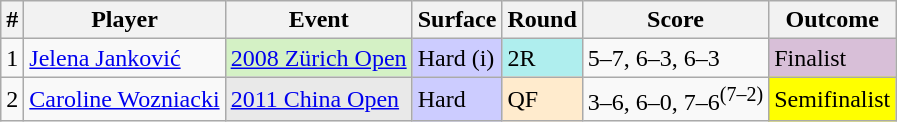<table class="wikitable sortable">
<tr>
<th>#</th>
<th>Player</th>
<th>Event</th>
<th>Surface</th>
<th>Round</th>
<th class="unsortable">Score</th>
<th>Outcome</th>
</tr>
<tr>
<td>1</td>
<td> <a href='#'>Jelena Janković</a></td>
<td bgcolor=#d4f1c5><a href='#'>2008 Zürich Open</a></td>
<td bgcolor=ccccff>Hard (i)</td>
<td bgcolor=afeeee>2R</td>
<td>5–7, 6–3, 6–3</td>
<td bgcolor="thistle">Finalist</td>
</tr>
<tr>
<td>2</td>
<td> <a href='#'>Caroline Wozniacki</a></td>
<td bgcolor=#e9e9e9><a href='#'>2011 China Open</a></td>
<td bgcolor=CCCCFF>Hard</td>
<td bgcolor=ffebcd>QF</td>
<td>3–6, 6–0, 7–6<sup>(7–2)</sup></td>
<td bgcolor="yellow">Semifinalist</td>
</tr>
</table>
